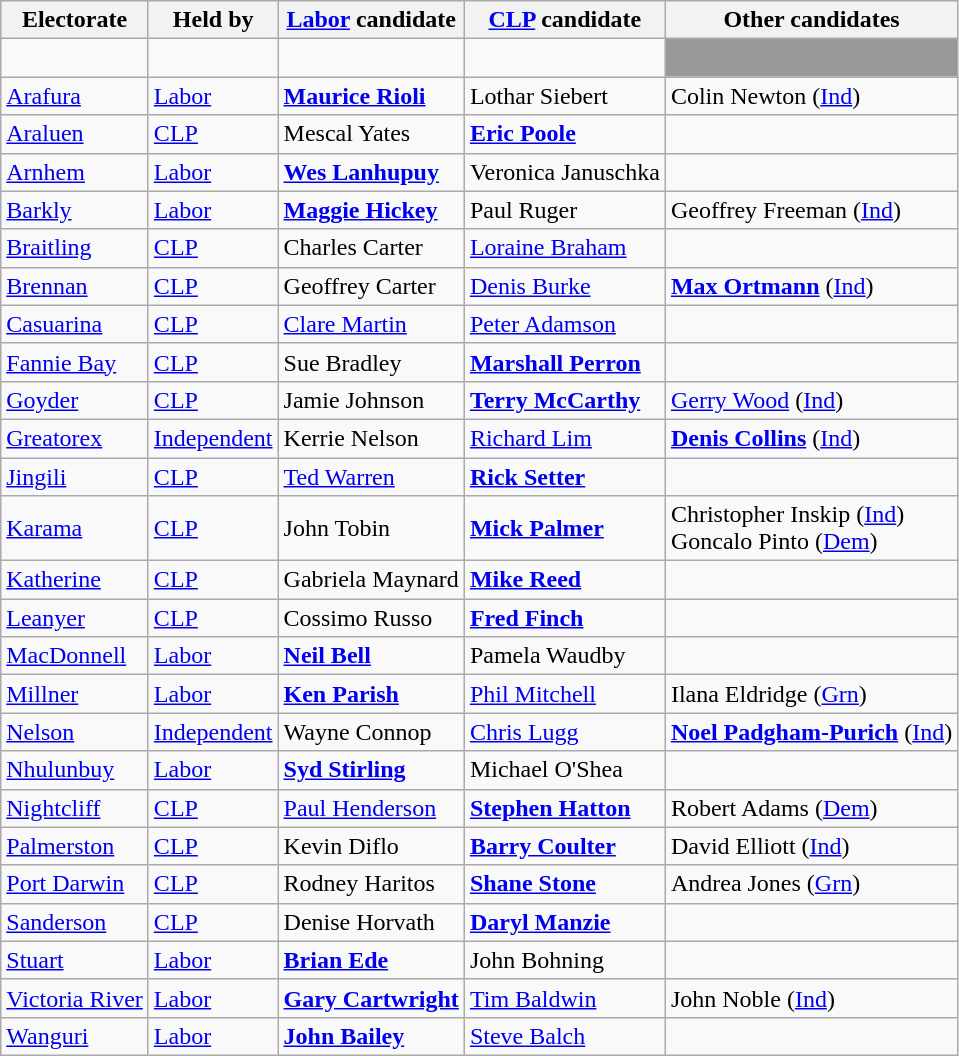<table class="wikitable">
<tr>
<th>Electorate</th>
<th>Held by</th>
<th><a href='#'>Labor</a> candidate</th>
<th><a href='#'>CLP</a> candidate</th>
<th>Other candidates</th>
</tr>
<tr>
<td></td>
<td></td>
<td></td>
<td></td>
<td style="background:#999;"> </td>
</tr>
<tr>
<td><a href='#'>Arafura</a></td>
<td><a href='#'>Labor</a></td>
<td><strong><a href='#'>Maurice Rioli</a></strong></td>
<td>Lothar Siebert</td>
<td>Colin Newton (<a href='#'>Ind</a>)</td>
</tr>
<tr>
<td><a href='#'>Araluen</a></td>
<td><a href='#'>CLP</a></td>
<td>Mescal Yates</td>
<td><strong><a href='#'>Eric Poole</a></strong></td>
<td></td>
</tr>
<tr>
<td><a href='#'>Arnhem</a></td>
<td><a href='#'>Labor</a></td>
<td><strong><a href='#'>Wes Lanhupuy</a></strong></td>
<td>Veronica Januschka</td>
<td></td>
</tr>
<tr>
<td><a href='#'>Barkly</a></td>
<td><a href='#'>Labor</a></td>
<td><strong><a href='#'>Maggie Hickey</a></strong></td>
<td>Paul Ruger</td>
<td>Geoffrey Freeman (<a href='#'>Ind</a>)</td>
</tr>
<tr>
<td><a href='#'>Braitling</a></td>
<td><a href='#'>CLP</a></td>
<td>Charles Carter</td>
<td><a href='#'>Loraine Braham</a></td>
<td></td>
</tr>
<tr>
<td><a href='#'>Brennan</a></td>
<td><a href='#'>CLP</a></td>
<td>Geoffrey Carter</td>
<td><a href='#'>Denis Burke</a></td>
<td><strong><a href='#'>Max Ortmann</a></strong> (<a href='#'>Ind</a>)</td>
</tr>
<tr>
<td><a href='#'>Casuarina</a></td>
<td><a href='#'>CLP</a></td>
<td><a href='#'>Clare Martin</a></td>
<td><a href='#'>Peter Adamson</a></td>
<td></td>
</tr>
<tr>
<td><a href='#'>Fannie Bay</a></td>
<td><a href='#'>CLP</a></td>
<td>Sue Bradley</td>
<td><strong><a href='#'>Marshall Perron</a></strong></td>
<td></td>
</tr>
<tr>
<td><a href='#'>Goyder</a></td>
<td><a href='#'>CLP</a></td>
<td>Jamie Johnson</td>
<td><strong><a href='#'>Terry McCarthy</a></strong></td>
<td><a href='#'>Gerry Wood</a> (<a href='#'>Ind</a>)</td>
</tr>
<tr>
<td><a href='#'>Greatorex</a></td>
<td><a href='#'>Independent</a></td>
<td>Kerrie Nelson</td>
<td><a href='#'>Richard Lim</a></td>
<td><strong><a href='#'>Denis Collins</a></strong> (<a href='#'>Ind</a>)</td>
</tr>
<tr>
<td><a href='#'>Jingili</a></td>
<td><a href='#'>CLP</a></td>
<td><a href='#'>Ted Warren</a></td>
<td><strong><a href='#'>Rick Setter</a></strong></td>
<td></td>
</tr>
<tr>
<td><a href='#'>Karama</a></td>
<td><a href='#'>CLP</a></td>
<td>John Tobin</td>
<td><strong><a href='#'>Mick Palmer</a></strong></td>
<td>Christopher Inskip (<a href='#'>Ind</a>) <br> Goncalo Pinto (<a href='#'>Dem</a>)</td>
</tr>
<tr>
<td><a href='#'>Katherine</a></td>
<td><a href='#'>CLP</a></td>
<td>Gabriela Maynard</td>
<td><strong><a href='#'>Mike Reed</a></strong></td>
<td></td>
</tr>
<tr>
<td><a href='#'>Leanyer</a></td>
<td><a href='#'>CLP</a></td>
<td>Cossimo Russo</td>
<td><strong><a href='#'>Fred Finch</a></strong></td>
<td></td>
</tr>
<tr>
<td><a href='#'>MacDonnell</a></td>
<td><a href='#'>Labor</a></td>
<td><strong><a href='#'>Neil Bell</a></strong></td>
<td>Pamela Waudby</td>
<td></td>
</tr>
<tr>
<td><a href='#'>Millner</a></td>
<td><a href='#'>Labor</a></td>
<td><strong><a href='#'>Ken Parish</a></strong></td>
<td><a href='#'>Phil Mitchell</a></td>
<td>Ilana Eldridge (<a href='#'>Grn</a>)</td>
</tr>
<tr>
<td><a href='#'>Nelson</a></td>
<td><a href='#'>Independent</a></td>
<td>Wayne Connop</td>
<td><a href='#'>Chris Lugg</a></td>
<td><strong><a href='#'>Noel Padgham-Purich</a></strong> (<a href='#'>Ind</a>)</td>
</tr>
<tr>
<td><a href='#'>Nhulunbuy</a></td>
<td><a href='#'>Labor</a></td>
<td><strong><a href='#'>Syd Stirling</a></strong></td>
<td>Michael O'Shea</td>
<td></td>
</tr>
<tr>
<td><a href='#'>Nightcliff</a></td>
<td><a href='#'>CLP</a></td>
<td><a href='#'>Paul Henderson</a></td>
<td><strong><a href='#'>Stephen Hatton</a></strong></td>
<td>Robert Adams (<a href='#'>Dem</a>)</td>
</tr>
<tr>
<td><a href='#'>Palmerston</a></td>
<td><a href='#'>CLP</a></td>
<td>Kevin Diflo</td>
<td><strong><a href='#'>Barry Coulter</a></strong></td>
<td>David Elliott (<a href='#'>Ind</a>)</td>
</tr>
<tr>
<td><a href='#'>Port Darwin</a></td>
<td><a href='#'>CLP</a></td>
<td>Rodney Haritos</td>
<td><strong><a href='#'>Shane Stone</a></strong></td>
<td>Andrea Jones (<a href='#'>Grn</a>)</td>
</tr>
<tr>
<td><a href='#'>Sanderson</a></td>
<td><a href='#'>CLP</a></td>
<td>Denise Horvath</td>
<td><strong><a href='#'>Daryl Manzie</a></strong></td>
<td></td>
</tr>
<tr>
<td><a href='#'>Stuart</a></td>
<td><a href='#'>Labor</a></td>
<td><strong><a href='#'>Brian Ede</a></strong></td>
<td>John Bohning</td>
<td></td>
</tr>
<tr>
<td><a href='#'>Victoria River</a></td>
<td><a href='#'>Labor</a></td>
<td><strong><a href='#'>Gary Cartwright</a></strong></td>
<td><a href='#'>Tim Baldwin</a></td>
<td>John Noble (<a href='#'>Ind</a>)</td>
</tr>
<tr>
<td><a href='#'>Wanguri</a></td>
<td><a href='#'>Labor</a></td>
<td><strong><a href='#'>John Bailey</a></strong></td>
<td><a href='#'>Steve Balch</a></td>
<td></td>
</tr>
</table>
